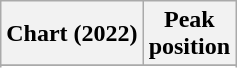<table class="wikitable sortable plainrowheaders" style="text-align:center">
<tr>
<th scope="col">Chart (2022)</th>
<th scope="col">Peak<br>position</th>
</tr>
<tr>
</tr>
<tr>
</tr>
<tr>
</tr>
<tr>
</tr>
<tr>
</tr>
<tr>
</tr>
</table>
